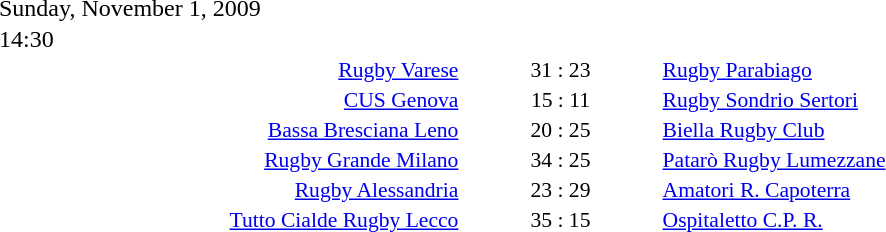<table style="width:70%;" cellspacing="1">
<tr>
<th width=35%></th>
<th width=15%></th>
<th></th>
</tr>
<tr>
<td>Sunday, November 1, 2009</td>
</tr>
<tr>
<td>14:30</td>
</tr>
<tr style=font-size:90%>
<td align=right><a href='#'>Rugby Varese</a></td>
<td align=center>31 : 23</td>
<td><a href='#'>Rugby Parabiago</a></td>
</tr>
<tr style=font-size:90%>
<td align=right><a href='#'>CUS Genova</a></td>
<td align=center>15 : 11</td>
<td><a href='#'>Rugby Sondrio Sertori</a></td>
</tr>
<tr style=font-size:90%>
<td align=right><a href='#'>Bassa Bresciana Leno</a></td>
<td align=center>20 : 25</td>
<td><a href='#'>Biella Rugby Club</a></td>
</tr>
<tr style=font-size:90%>
<td align=right><a href='#'>Rugby Grande Milano</a></td>
<td align=center>34 : 25</td>
<td><a href='#'>Patarò Rugby Lumezzane</a></td>
</tr>
<tr style=font-size:90%>
<td align=right><a href='#'>Rugby Alessandria</a></td>
<td align=center>23 : 29</td>
<td><a href='#'>Amatori R. Capoterra</a></td>
</tr>
<tr style=font-size:90%>
<td align=right><a href='#'>Tutto Cialde Rugby Lecco</a></td>
<td align=center>35 : 15</td>
<td><a href='#'>Ospitaletto C.P. R.</a></td>
</tr>
</table>
